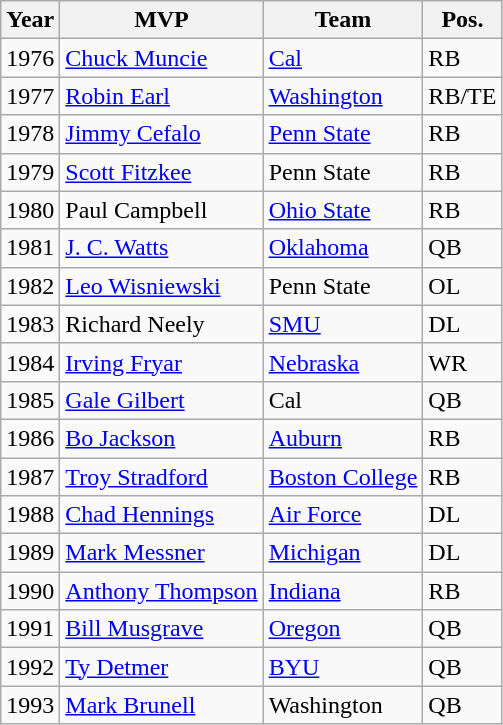<table class="wikitable">
<tr>
<th>Year</th>
<th>MVP</th>
<th>Team</th>
<th>Pos.</th>
</tr>
<tr>
<td>1976</td>
<td><a href='#'>Chuck Muncie</a></td>
<td><a href='#'>Cal</a></td>
<td>RB</td>
</tr>
<tr>
<td>1977</td>
<td><a href='#'>Robin Earl</a></td>
<td><a href='#'>Washington</a></td>
<td>RB/TE</td>
</tr>
<tr>
<td>1978</td>
<td><a href='#'>Jimmy Cefalo</a></td>
<td><a href='#'>Penn State</a></td>
<td>RB</td>
</tr>
<tr>
<td>1979</td>
<td><a href='#'>Scott Fitzkee</a></td>
<td>Penn State</td>
<td>RB</td>
</tr>
<tr>
<td>1980</td>
<td>Paul Campbell</td>
<td><a href='#'>Ohio State</a></td>
<td>RB</td>
</tr>
<tr>
<td>1981</td>
<td><a href='#'>J. C. Watts</a></td>
<td><a href='#'>Oklahoma</a></td>
<td>QB</td>
</tr>
<tr>
<td>1982</td>
<td><a href='#'>Leo Wisniewski</a></td>
<td>Penn State</td>
<td>OL</td>
</tr>
<tr>
<td>1983</td>
<td>Richard Neely</td>
<td><a href='#'>SMU</a></td>
<td>DL</td>
</tr>
<tr>
<td>1984</td>
<td><a href='#'>Irving Fryar</a></td>
<td><a href='#'>Nebraska</a></td>
<td>WR</td>
</tr>
<tr>
<td>1985</td>
<td><a href='#'>Gale Gilbert</a></td>
<td>Cal</td>
<td>QB</td>
</tr>
<tr>
<td>1986</td>
<td><a href='#'>Bo Jackson</a></td>
<td><a href='#'>Auburn</a></td>
<td>RB</td>
</tr>
<tr>
<td>1987</td>
<td><a href='#'>Troy Stradford</a></td>
<td><a href='#'>Boston College</a></td>
<td>RB</td>
</tr>
<tr>
<td>1988</td>
<td><a href='#'>Chad Hennings</a></td>
<td><a href='#'>Air Force</a></td>
<td>DL</td>
</tr>
<tr>
<td>1989</td>
<td><a href='#'>Mark Messner</a></td>
<td><a href='#'>Michigan</a></td>
<td>DL</td>
</tr>
<tr>
<td>1990</td>
<td><a href='#'>Anthony Thompson</a></td>
<td><a href='#'>Indiana</a></td>
<td>RB</td>
</tr>
<tr>
<td>1991</td>
<td><a href='#'>Bill Musgrave</a></td>
<td><a href='#'>Oregon</a></td>
<td>QB</td>
</tr>
<tr>
<td>1992</td>
<td><a href='#'>Ty Detmer</a></td>
<td><a href='#'>BYU</a></td>
<td>QB</td>
</tr>
<tr>
<td>1993</td>
<td><a href='#'>Mark Brunell</a></td>
<td>Washington</td>
<td>QB</td>
</tr>
</table>
